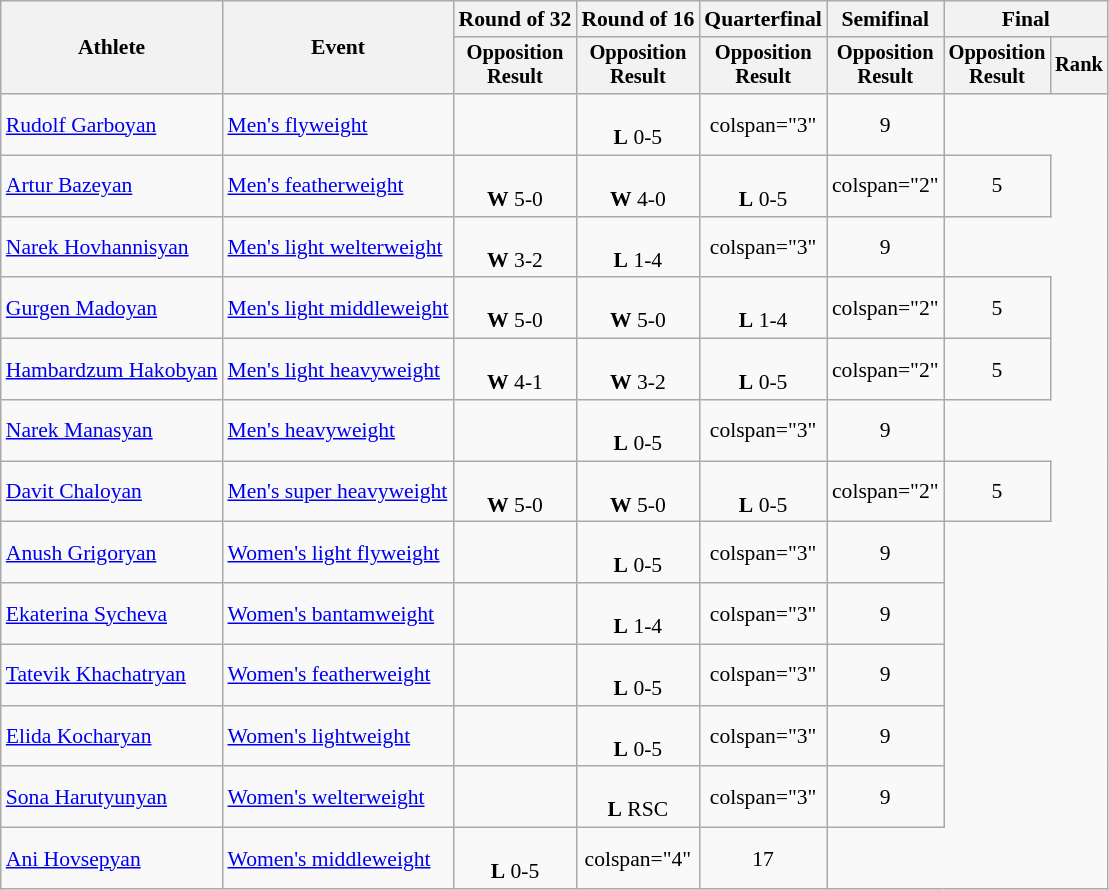<table class="wikitable" style="text-align:center; font-size:90%">
<tr>
<th rowspan="2">Athlete</th>
<th rowspan="2">Event</th>
<th>Round of 32</th>
<th>Round of 16</th>
<th>Quarterfinal</th>
<th>Semifinal</th>
<th colspan="2">Final</th>
</tr>
<tr style="font-size:95%">
<th>Opposition<br>Result</th>
<th>Opposition<br>Result</th>
<th>Opposition<br>Result</th>
<th>Opposition<br>Result</th>
<th>Opposition<br>Result</th>
<th>Rank</th>
</tr>
<tr>
<td align="left"><a href='#'>Rudolf Garboyan</a></td>
<td align="left"><a href='#'>Men's flyweight</a></td>
<td></td>
<td><br><strong>L</strong> 0-5</td>
<td>colspan="3" </td>
<td>9</td>
</tr>
<tr>
<td align="left"><a href='#'>Artur Bazeyan</a></td>
<td align="left"><a href='#'>Men's featherweight</a></td>
<td><br><strong>W</strong> 5-0</td>
<td><br><strong>W</strong> 4-0</td>
<td><br><strong>L</strong> 0-5</td>
<td>colspan="2" </td>
<td>5</td>
</tr>
<tr>
<td align="left"><a href='#'>Narek Hovhannisyan</a></td>
<td align="left"><a href='#'>Men's light welterweight</a></td>
<td><br><strong>W</strong> 3-2</td>
<td><br><strong>L</strong> 1-4</td>
<td>colspan="3" </td>
<td>9</td>
</tr>
<tr>
<td align="left"><a href='#'>Gurgen Madoyan</a></td>
<td align="left"><a href='#'>Men's light middleweight</a></td>
<td><br><strong>W</strong> 5-0</td>
<td><br><strong>W</strong> 5-0</td>
<td><br><strong>L</strong> 1-4</td>
<td>colspan="2" </td>
<td>5</td>
</tr>
<tr>
<td align="left"><a href='#'>Hambardzum Hakobyan</a></td>
<td align="left"><a href='#'>Men's light heavyweight</a></td>
<td><br><strong>W</strong> 4-1</td>
<td><br><strong>W</strong> 3-2</td>
<td><br><strong>L</strong> 0-5</td>
<td>colspan="2" </td>
<td>5</td>
</tr>
<tr>
<td align="left"><a href='#'>Narek Manasyan</a></td>
<td align="left"><a href='#'>Men's heavyweight</a></td>
<td></td>
<td><br><strong>L</strong> 0-5</td>
<td>colspan="3" </td>
<td>9</td>
</tr>
<tr>
<td align="left"><a href='#'>Davit Chaloyan</a></td>
<td align="left"><a href='#'>Men's super heavyweight</a></td>
<td><br><strong>W</strong> 5-0</td>
<td><br><strong>W</strong> 5-0</td>
<td><br><strong>L</strong> 0-5</td>
<td>colspan="2" </td>
<td>5</td>
</tr>
<tr>
<td align="left"><a href='#'>Anush Grigoryan</a></td>
<td align="left"><a href='#'>Women's light flyweight</a></td>
<td></td>
<td><br><strong>L</strong> 0-5</td>
<td>colspan="3" </td>
<td>9</td>
</tr>
<tr>
<td align="left"><a href='#'>Ekaterina Sycheva</a></td>
<td align="left"><a href='#'>Women's bantamweight</a></td>
<td></td>
<td><br><strong>L</strong> 1-4</td>
<td>colspan="3" </td>
<td>9</td>
</tr>
<tr>
<td align="left"><a href='#'>Tatevik Khachatryan</a></td>
<td align="left"><a href='#'>Women's featherweight</a></td>
<td></td>
<td><br><strong>L</strong> 0-5</td>
<td>colspan="3" </td>
<td>9</td>
</tr>
<tr>
<td align="left"><a href='#'>Elida Kocharyan</a></td>
<td align="left"><a href='#'>Women's lightweight</a></td>
<td></td>
<td><br><strong>L</strong> 0-5</td>
<td>colspan="3" </td>
<td>9</td>
</tr>
<tr>
<td align="left"><a href='#'>Sona Harutyunyan</a></td>
<td align="left"><a href='#'>Women's welterweight</a></td>
<td></td>
<td><br><strong>L</strong> RSC</td>
<td>colspan="3" </td>
<td>9</td>
</tr>
<tr>
<td align="left"><a href='#'>Ani Hovsepyan</a></td>
<td align="left"><a href='#'>Women's  middleweight</a></td>
<td><br><strong>L</strong> 0-5</td>
<td>colspan="4" </td>
<td>17</td>
</tr>
</table>
